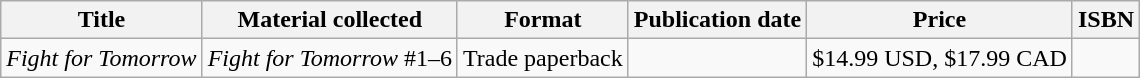<table class="wikitable">
<tr>
<th>Title</th>
<th>Material collected</th>
<th>Format</th>
<th>Publication date</th>
<th>Price</th>
<th>ISBN</th>
</tr>
<tr>
<td><em>Fight for Tomorrow</em></td>
<td><em>Fight for Tomorrow</em> #1–6</td>
<td>Trade paperback</td>
<td></td>
<td>$14.99 USD, $17.99 CAD</td>
<td></td>
</tr>
</table>
